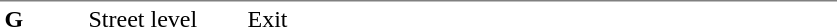<table table border=0 cellspacing=0 cellpadding=3>
<tr>
<td style="border-top:solid 1px gray;" width=50 valign=top><strong>G</strong></td>
<td style="border-top:solid 1px gray;" width=100 valign=top>Street level</td>
<td style="border-top:solid 1px gray;" width=390 valign=top>Exit</td>
</tr>
</table>
